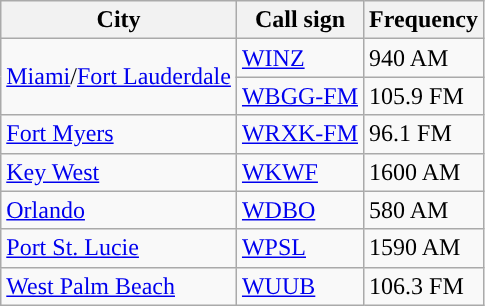<table class="wikitable">
<tr>
<th>City</th>
<th>Call sign</th>
<th>Frequency</th>
</tr>
<tr>
<td rowspan="2"><a href='#'>Miami</a>/<a href='#'>Fort Lauderdale</a></td>
<td><a href='#'>WINZ</a></td>
<td>940 AM</td>
</tr>
<tr>
<td><a href='#'>WBGG-FM</a></td>
<td>105.9 FM</td>
</tr>
<tr>
<td><a href='#'>Fort Myers</a></td>
<td><a href='#'>WRXK-FM</a></td>
<td>96.1 FM</td>
</tr>
<tr>
<td><a href='#'>Key West</a></td>
<td><a href='#'>WKWF</a></td>
<td>1600 AM</td>
</tr>
<tr>
<td><a href='#'>Orlando</a></td>
<td><a href='#'>WDBO</a></td>
<td>580 AM</td>
</tr>
<tr>
<td><a href='#'>Port St. Lucie</a></td>
<td><a href='#'>WPSL</a></td>
<td>1590 AM</td>
</tr>
<tr>
<td><a href='#'>West Palm Beach</a></td>
<td><a href='#'>WUUB</a></td>
<td>106.3 FM</td>
</tr>
</table>
